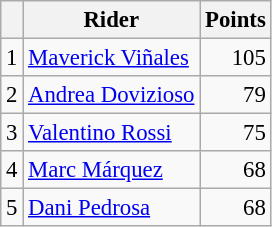<table class="wikitable" style="font-size: 95%;">
<tr>
<th></th>
<th>Rider</th>
<th>Points</th>
</tr>
<tr>
<td align=center>1</td>
<td> <a href='#'>Maverick Viñales</a></td>
<td align=right>105</td>
</tr>
<tr>
<td align=center>2</td>
<td> <a href='#'>Andrea Dovizioso</a></td>
<td align=right>79</td>
</tr>
<tr>
<td align=center>3</td>
<td> <a href='#'>Valentino Rossi</a></td>
<td align=right>75</td>
</tr>
<tr>
<td align=center>4</td>
<td> <a href='#'>Marc Márquez</a></td>
<td align=right>68</td>
</tr>
<tr>
<td align=center>5</td>
<td> <a href='#'>Dani Pedrosa</a></td>
<td align=right>68</td>
</tr>
</table>
